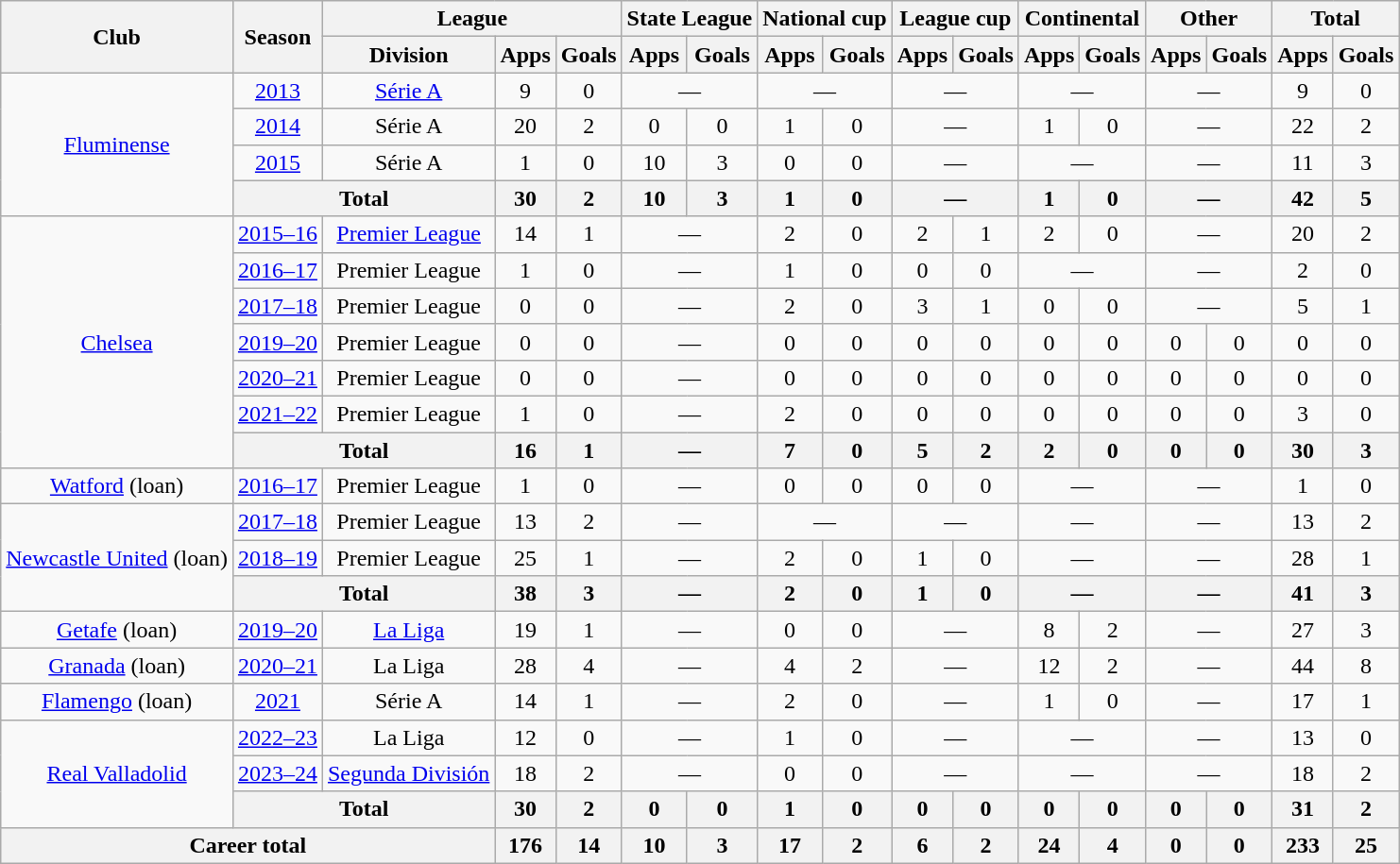<table class="wikitable" style="text-align:center">
<tr>
<th rowspan="2">Club</th>
<th rowspan="2">Season</th>
<th colspan="3">League</th>
<th colspan="2">State League</th>
<th colspan="2">National cup</th>
<th colspan="2">League cup</th>
<th colspan="2">Continental</th>
<th colspan="2">Other</th>
<th colspan="2">Total</th>
</tr>
<tr>
<th>Division</th>
<th>Apps</th>
<th>Goals</th>
<th>Apps</th>
<th>Goals</th>
<th>Apps</th>
<th>Goals</th>
<th>Apps</th>
<th>Goals</th>
<th>Apps</th>
<th>Goals</th>
<th>Apps</th>
<th>Goals</th>
<th>Apps</th>
<th>Goals</th>
</tr>
<tr>
<td rowspan="4"><a href='#'>Fluminense</a></td>
<td><a href='#'>2013</a></td>
<td><a href='#'>Série A</a></td>
<td>9</td>
<td>0</td>
<td colspan="2">—</td>
<td colspan="2">—</td>
<td colspan="2">—</td>
<td colspan="2">—</td>
<td colspan="2">—</td>
<td>9</td>
<td>0</td>
</tr>
<tr>
<td><a href='#'>2014</a></td>
<td>Série A</td>
<td>20</td>
<td>2</td>
<td>0</td>
<td>0</td>
<td>1</td>
<td>0</td>
<td colspan="2">—</td>
<td>1</td>
<td>0</td>
<td colspan="2">—</td>
<td>22</td>
<td>2</td>
</tr>
<tr>
<td><a href='#'>2015</a></td>
<td>Série A</td>
<td>1</td>
<td>0</td>
<td>10</td>
<td>3</td>
<td>0</td>
<td>0</td>
<td colspan="2">—</td>
<td colspan="2">—</td>
<td colspan="2">—</td>
<td>11</td>
<td>3</td>
</tr>
<tr>
<th colspan="2">Total</th>
<th>30</th>
<th>2</th>
<th>10</th>
<th>3</th>
<th>1</th>
<th>0</th>
<th colspan="2">—</th>
<th>1</th>
<th>0</th>
<th colspan="2">—</th>
<th>42</th>
<th>5</th>
</tr>
<tr>
<td rowspan="7"><a href='#'>Chelsea</a></td>
<td><a href='#'>2015–16</a></td>
<td><a href='#'>Premier League</a></td>
<td>14</td>
<td>1</td>
<td colspan="2">—</td>
<td>2</td>
<td>0</td>
<td>2</td>
<td>1</td>
<td>2</td>
<td>0</td>
<td colspan="2">—</td>
<td>20</td>
<td>2</td>
</tr>
<tr>
<td><a href='#'>2016–17</a></td>
<td>Premier League</td>
<td>1</td>
<td>0</td>
<td colspan="2">—</td>
<td>1</td>
<td>0</td>
<td>0</td>
<td>0</td>
<td colspan="2">—</td>
<td colspan="2">—</td>
<td>2</td>
<td>0</td>
</tr>
<tr>
<td><a href='#'>2017–18</a></td>
<td>Premier League</td>
<td>0</td>
<td>0</td>
<td colspan="2">—</td>
<td>2</td>
<td>0</td>
<td>3</td>
<td>1</td>
<td>0</td>
<td>0</td>
<td colspan="2">—</td>
<td>5</td>
<td>1</td>
</tr>
<tr>
<td><a href='#'>2019–20</a></td>
<td>Premier League</td>
<td>0</td>
<td>0</td>
<td colspan="2">—</td>
<td>0</td>
<td>0</td>
<td>0</td>
<td>0</td>
<td>0</td>
<td>0</td>
<td>0</td>
<td>0</td>
<td>0</td>
<td>0</td>
</tr>
<tr>
<td><a href='#'>2020–21</a></td>
<td>Premier League</td>
<td>0</td>
<td>0</td>
<td colspan="2">—</td>
<td>0</td>
<td>0</td>
<td>0</td>
<td>0</td>
<td>0</td>
<td>0</td>
<td>0</td>
<td>0</td>
<td>0</td>
<td>0</td>
</tr>
<tr>
<td><a href='#'>2021–22</a></td>
<td>Premier League</td>
<td>1</td>
<td>0</td>
<td colspan="2">—</td>
<td>2</td>
<td>0</td>
<td>0</td>
<td>0</td>
<td>0</td>
<td>0</td>
<td>0</td>
<td>0</td>
<td>3</td>
<td>0</td>
</tr>
<tr>
<th colspan="2">Total</th>
<th>16</th>
<th>1</th>
<th colspan="2">—</th>
<th>7</th>
<th>0</th>
<th>5</th>
<th>2</th>
<th>2</th>
<th>0</th>
<th>0</th>
<th>0</th>
<th>30</th>
<th>3</th>
</tr>
<tr>
<td><a href='#'>Watford</a> (loan)</td>
<td><a href='#'>2016–17</a></td>
<td>Premier League</td>
<td>1</td>
<td>0</td>
<td colspan="2">—</td>
<td>0</td>
<td>0</td>
<td>0</td>
<td>0</td>
<td colspan="2">—</td>
<td colspan="2">—</td>
<td>1</td>
<td>0</td>
</tr>
<tr>
<td rowspan="3"><a href='#'>Newcastle United</a> (loan)</td>
<td><a href='#'>2017–18</a></td>
<td>Premier League</td>
<td>13</td>
<td>2</td>
<td colspan="2">—</td>
<td colspan="2">—</td>
<td colspan="2">—</td>
<td colspan="2">—</td>
<td colspan="2">—</td>
<td>13</td>
<td>2</td>
</tr>
<tr>
<td><a href='#'>2018–19</a></td>
<td>Premier League</td>
<td>25</td>
<td>1</td>
<td colspan="2">—</td>
<td>2</td>
<td>0</td>
<td>1</td>
<td>0</td>
<td colspan="2">—</td>
<td colspan="2">—</td>
<td>28</td>
<td>1</td>
</tr>
<tr>
<th colspan="2">Total</th>
<th>38</th>
<th>3</th>
<th colspan="2">—</th>
<th>2</th>
<th>0</th>
<th>1</th>
<th>0</th>
<th colspan="2">—</th>
<th colspan="2">—</th>
<th>41</th>
<th>3</th>
</tr>
<tr>
<td><a href='#'>Getafe</a> (loan)</td>
<td><a href='#'>2019–20</a></td>
<td><a href='#'>La Liga</a></td>
<td>19</td>
<td>1</td>
<td colspan="2">—</td>
<td>0</td>
<td>0</td>
<td colspan="2">—</td>
<td>8</td>
<td>2</td>
<td colspan="2">—</td>
<td>27</td>
<td>3</td>
</tr>
<tr>
<td><a href='#'>Granada</a> (loan)</td>
<td><a href='#'>2020–21</a></td>
<td>La Liga</td>
<td>28</td>
<td>4</td>
<td colspan="2">—</td>
<td>4</td>
<td>2</td>
<td colspan="2">—</td>
<td>12</td>
<td>2</td>
<td colspan="2">—</td>
<td>44</td>
<td>8</td>
</tr>
<tr>
<td><a href='#'>Flamengo</a> (loan)</td>
<td><a href='#'>2021</a></td>
<td>Série A</td>
<td>14</td>
<td>1</td>
<td colspan="2">—</td>
<td>2</td>
<td>0</td>
<td colspan="2">—</td>
<td>1</td>
<td>0</td>
<td colspan="2">—</td>
<td>17</td>
<td>1</td>
</tr>
<tr>
<td rowspan="3"><a href='#'>Real Valladolid</a></td>
<td><a href='#'>2022–23</a></td>
<td>La Liga</td>
<td>12</td>
<td>0</td>
<td colspan="2">—</td>
<td>1</td>
<td>0</td>
<td colspan="2">—</td>
<td colspan="2">—</td>
<td colspan="2">—</td>
<td>13</td>
<td>0</td>
</tr>
<tr>
<td><a href='#'>2023–24</a></td>
<td><a href='#'>Segunda División</a></td>
<td>18</td>
<td>2</td>
<td colspan="2">—</td>
<td>0</td>
<td>0</td>
<td colspan="2">—</td>
<td colspan="2">—</td>
<td colspan="2">—</td>
<td>18</td>
<td>2</td>
</tr>
<tr>
<th colspan="2">Total</th>
<th>30</th>
<th>2</th>
<th>0</th>
<th>0</th>
<th>1</th>
<th>0</th>
<th>0</th>
<th>0</th>
<th>0</th>
<th>0</th>
<th>0</th>
<th>0</th>
<th>31</th>
<th>2</th>
</tr>
<tr>
<th colspan="3">Career total</th>
<th>176</th>
<th>14</th>
<th>10</th>
<th>3</th>
<th>17</th>
<th>2</th>
<th>6</th>
<th>2</th>
<th>24</th>
<th>4</th>
<th>0</th>
<th>0</th>
<th>233</th>
<th>25</th>
</tr>
</table>
